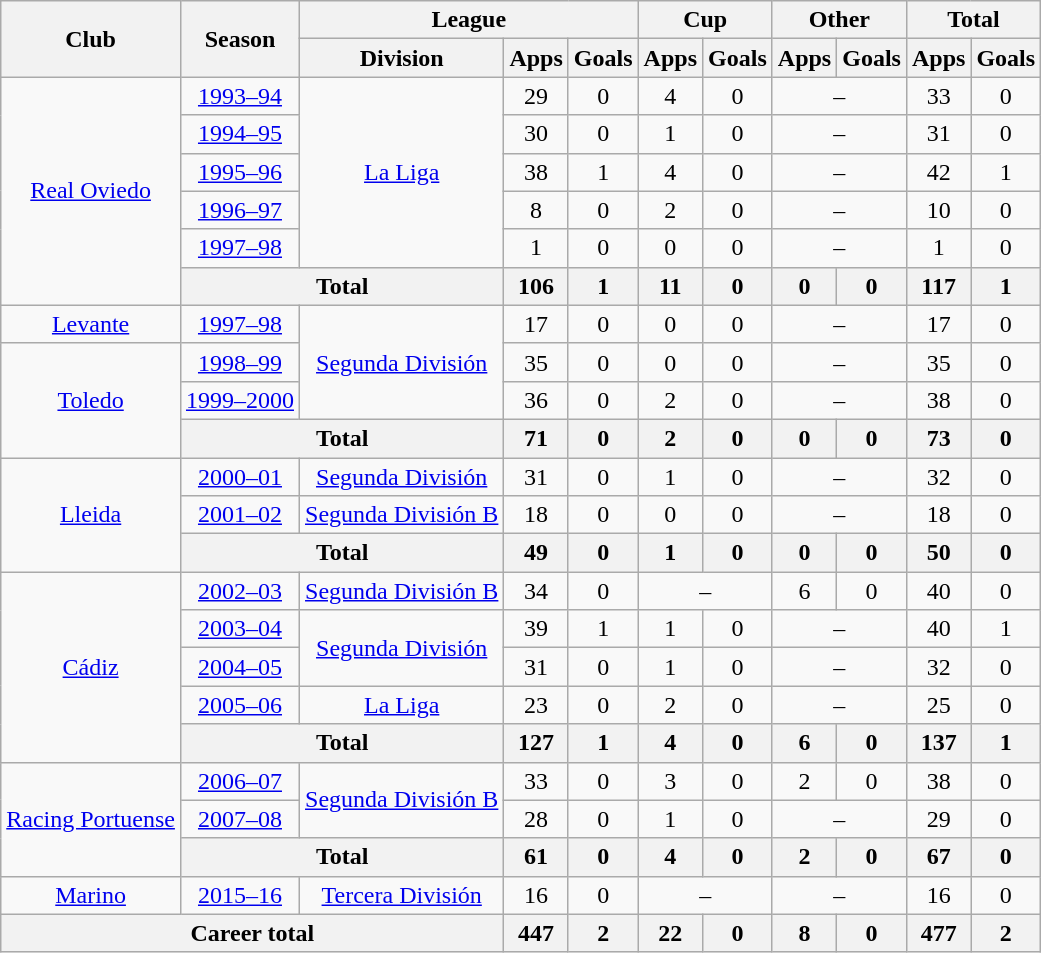<table class="wikitable" style="text-align: center;">
<tr>
<th rowspan="2">Club</th>
<th rowspan="2">Season</th>
<th colspan="3">League</th>
<th colspan="2">Cup</th>
<th colspan="2">Other</th>
<th colspan="2">Total</th>
</tr>
<tr>
<th>Division</th>
<th>Apps</th>
<th>Goals</th>
<th>Apps</th>
<th>Goals</th>
<th>Apps</th>
<th>Goals</th>
<th>Apps</th>
<th>Goals</th>
</tr>
<tr>
<td rowspan="6" valign="center"><a href='#'>Real Oviedo</a></td>
<td><a href='#'>1993–94</a></td>
<td rowspan="5"><a href='#'>La Liga</a></td>
<td>29</td>
<td>0</td>
<td>4</td>
<td>0</td>
<td colspan="2">–</td>
<td>33</td>
<td>0</td>
</tr>
<tr>
<td><a href='#'>1994–95</a></td>
<td>30</td>
<td>0</td>
<td>1</td>
<td>0</td>
<td colspan="2">–</td>
<td>31</td>
<td>0</td>
</tr>
<tr>
<td><a href='#'>1995–96</a></td>
<td>38</td>
<td>1</td>
<td>4</td>
<td>0</td>
<td colspan="2">–</td>
<td>42</td>
<td>1</td>
</tr>
<tr>
<td><a href='#'>1996–97</a></td>
<td>8</td>
<td>0</td>
<td>2</td>
<td>0</td>
<td colspan="2">–</td>
<td>10</td>
<td>0</td>
</tr>
<tr>
<td><a href='#'>1997–98</a></td>
<td>1</td>
<td>0</td>
<td>0</td>
<td>0</td>
<td colspan="2">–</td>
<td>1</td>
<td>0</td>
</tr>
<tr>
<th colspan="2">Total</th>
<th>106</th>
<th>1</th>
<th>11</th>
<th>0</th>
<th>0</th>
<th>0</th>
<th>117</th>
<th>1</th>
</tr>
<tr>
<td valign="center"><a href='#'>Levante</a></td>
<td><a href='#'>1997–98</a></td>
<td rowspan="3"><a href='#'>Segunda División</a></td>
<td>17</td>
<td>0</td>
<td>0</td>
<td>0</td>
<td colspan="2">–</td>
<td>17</td>
<td>0</td>
</tr>
<tr>
<td rowspan="3" valign="center"><a href='#'>Toledo</a></td>
<td><a href='#'>1998–99</a></td>
<td>35</td>
<td>0</td>
<td>0</td>
<td>0</td>
<td colspan="2">–</td>
<td>35</td>
<td>0</td>
</tr>
<tr>
<td><a href='#'>1999–2000</a></td>
<td>36</td>
<td>0</td>
<td>2</td>
<td>0</td>
<td colspan="2">–</td>
<td>38</td>
<td>0</td>
</tr>
<tr>
<th colspan="2">Total</th>
<th>71</th>
<th>0</th>
<th>2</th>
<th>0</th>
<th>0</th>
<th>0</th>
<th>73</th>
<th>0</th>
</tr>
<tr>
<td rowspan="3" valign="center"><a href='#'>Lleida</a></td>
<td><a href='#'>2000–01</a></td>
<td><a href='#'>Segunda División</a></td>
<td>31</td>
<td>0</td>
<td>1</td>
<td>0</td>
<td colspan="2">–</td>
<td>32</td>
<td>0</td>
</tr>
<tr>
<td><a href='#'>2001–02</a></td>
<td><a href='#'>Segunda División B</a></td>
<td>18</td>
<td>0</td>
<td>0</td>
<td>0</td>
<td colspan="2">–</td>
<td>18</td>
<td>0</td>
</tr>
<tr>
<th colspan="2">Total</th>
<th>49</th>
<th>0</th>
<th>1</th>
<th>0</th>
<th>0</th>
<th>0</th>
<th>50</th>
<th>0</th>
</tr>
<tr>
<td rowspan="5" valign="center"><a href='#'>Cádiz</a></td>
<td><a href='#'>2002–03</a></td>
<td><a href='#'>Segunda División B</a></td>
<td>34</td>
<td>0</td>
<td colspan="2">–</td>
<td>6</td>
<td>0</td>
<td>40</td>
<td>0</td>
</tr>
<tr>
<td><a href='#'>2003–04</a></td>
<td rowspan="2"><a href='#'>Segunda División</a></td>
<td>39</td>
<td>1</td>
<td>1</td>
<td>0</td>
<td colspan="2">–</td>
<td>40</td>
<td>1</td>
</tr>
<tr>
<td><a href='#'>2004–05</a></td>
<td>31</td>
<td>0</td>
<td>1</td>
<td>0</td>
<td colspan="2">–</td>
<td>32</td>
<td>0</td>
</tr>
<tr>
<td><a href='#'>2005–06</a></td>
<td><a href='#'>La Liga</a></td>
<td>23</td>
<td>0</td>
<td>2</td>
<td>0</td>
<td colspan="2">–</td>
<td>25</td>
<td>0</td>
</tr>
<tr>
<th colspan="2">Total</th>
<th>127</th>
<th>1</th>
<th>4</th>
<th>0</th>
<th>6</th>
<th>0</th>
<th>137</th>
<th>1</th>
</tr>
<tr>
<td rowspan="3" valign="center"><a href='#'>Racing Portuense</a></td>
<td><a href='#'>2006–07</a></td>
<td rowspan="2"><a href='#'>Segunda División B</a></td>
<td>33</td>
<td>0</td>
<td>3</td>
<td>0</td>
<td>2</td>
<td>0</td>
<td>38</td>
<td>0</td>
</tr>
<tr>
<td><a href='#'>2007–08</a></td>
<td>28</td>
<td>0</td>
<td>1</td>
<td>0</td>
<td colspan="2">–</td>
<td>29</td>
<td>0</td>
</tr>
<tr>
<th colspan="2">Total</th>
<th>61</th>
<th>0</th>
<th>4</th>
<th>0</th>
<th>2</th>
<th>0</th>
<th>67</th>
<th>0</th>
</tr>
<tr>
<td valign="center"><a href='#'>Marino</a></td>
<td><a href='#'>2015–16</a></td>
<td><a href='#'>Tercera División</a></td>
<td>16</td>
<td>0</td>
<td colspan="2">–</td>
<td colspan="2">–</td>
<td>16</td>
<td>0</td>
</tr>
<tr>
<th colspan="3">Career total</th>
<th>447</th>
<th>2</th>
<th>22</th>
<th>0</th>
<th>8</th>
<th>0</th>
<th>477</th>
<th>2</th>
</tr>
</table>
